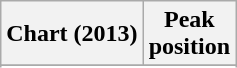<table class="wikitable sortable">
<tr>
<th>Chart (2013)</th>
<th>Peak<br>position</th>
</tr>
<tr>
</tr>
<tr>
</tr>
</table>
